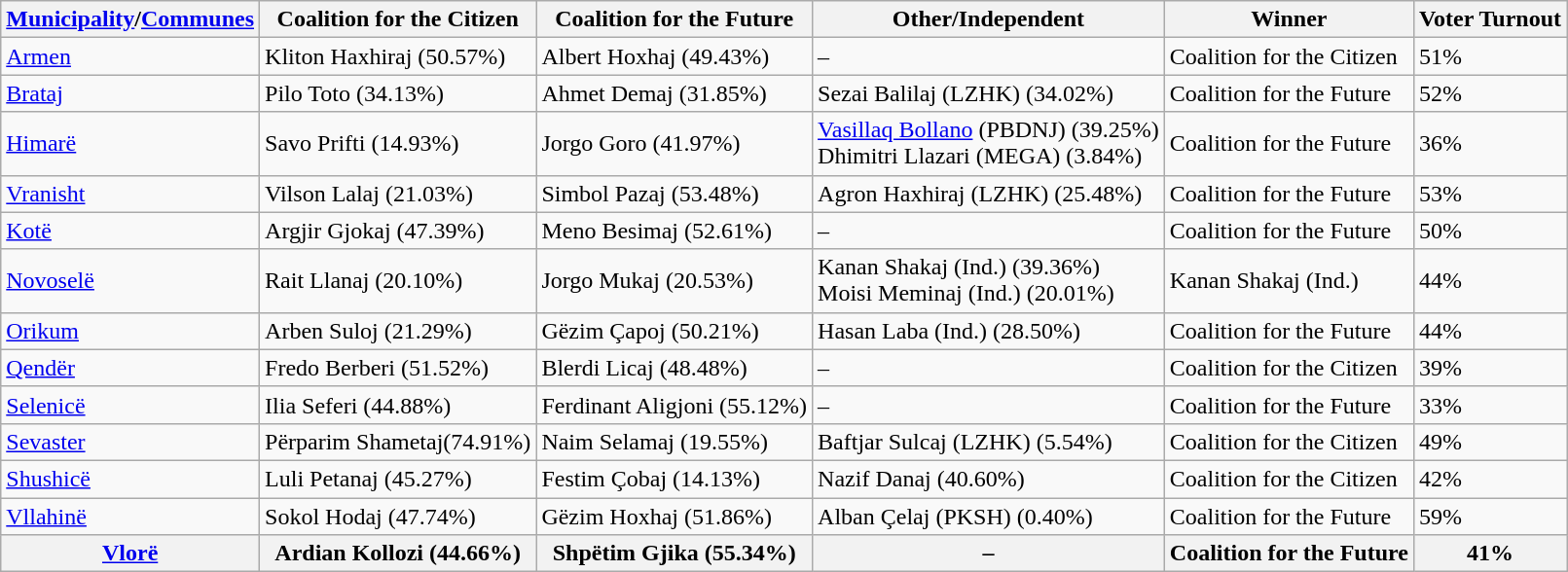<table class="wikitable">
<tr>
<th><a href='#'>Municipality</a>/<a href='#'>Communes</a></th>
<th>Coalition for the Citizen</th>
<th>Coalition for the Future</th>
<th>Other/Independent</th>
<th>Winner</th>
<th>Voter Turnout</th>
</tr>
<tr>
<td><a href='#'>Armen</a></td>
<td>Kliton Haxhiraj (50.57%)</td>
<td>Albert Hoxhaj (49.43%)</td>
<td>–</td>
<td>Coalition for the Citizen</td>
<td>51%</td>
</tr>
<tr>
<td><a href='#'>Brataj</a></td>
<td>Pilo Toto (34.13%)</td>
<td>Ahmet Demaj (31.85%)</td>
<td>Sezai Balilaj (LZHK) (34.02%)</td>
<td>Coalition for the Future</td>
<td>52%</td>
</tr>
<tr>
<td><a href='#'>Himarë</a></td>
<td>Savo Prifti (14.93%)</td>
<td>Jorgo Goro (41.97%)</td>
<td><a href='#'>Vasillaq Bollano</a> (PBDNJ) (39.25%)<br>Dhimitri Llazari (MEGA) (3.84%)</td>
<td>Coalition for the Future</td>
<td>36%</td>
</tr>
<tr>
<td><a href='#'>Vranisht</a></td>
<td>Vilson Lalaj (21.03%)</td>
<td>Simbol Pazaj (53.48%)</td>
<td>Agron Haxhiraj (LZHK) (25.48%)</td>
<td>Coalition for the Future</td>
<td>53%</td>
</tr>
<tr>
<td><a href='#'>Kotë</a></td>
<td>Argjir Gjokaj (47.39%)</td>
<td>Meno Besimaj (52.61%)</td>
<td>–</td>
<td>Coalition for the Future</td>
<td>50%</td>
</tr>
<tr>
<td><a href='#'>Novoselë</a></td>
<td>Rait Llanaj (20.10%)</td>
<td>Jorgo Mukaj (20.53%)</td>
<td>Kanan Shakaj (Ind.) (39.36%)<br>Moisi Meminaj (Ind.) (20.01%)</td>
<td>Kanan Shakaj (Ind.)</td>
<td>44%</td>
</tr>
<tr>
<td><a href='#'>Orikum</a></td>
<td>Arben Suloj (21.29%)</td>
<td>Gëzim Çapoj (50.21%)</td>
<td>Hasan Laba (Ind.) (28.50%)</td>
<td>Coalition for the Future</td>
<td>44%</td>
</tr>
<tr>
<td><a href='#'>Qendër</a></td>
<td>Fredo Berberi (51.52%)</td>
<td>Blerdi Licaj (48.48%)</td>
<td>–</td>
<td>Coalition for the Citizen</td>
<td>39%</td>
</tr>
<tr>
<td><a href='#'>Selenicë</a></td>
<td>Ilia Seferi (44.88%)</td>
<td>Ferdinant Aligjoni (55.12%)</td>
<td>–</td>
<td>Coalition for the Future</td>
<td>33%</td>
</tr>
<tr>
<td><a href='#'>Sevaster</a></td>
<td>Përparim Shametaj(74.91%)</td>
<td>Naim Selamaj (19.55%)</td>
<td>Baftjar Sulcaj (LZHK) (5.54%)</td>
<td>Coalition for the Citizen</td>
<td>49%</td>
</tr>
<tr>
<td><a href='#'>Shushicë</a></td>
<td>Luli Petanaj (45.27%)</td>
<td>Festim Çobaj (14.13%)</td>
<td>Nazif Danaj (40.60%)</td>
<td>Coalition for the Citizen</td>
<td>42%</td>
</tr>
<tr>
<td><a href='#'>Vllahinë</a></td>
<td>Sokol Hodaj (47.74%)</td>
<td>Gëzim Hoxhaj (51.86%)</td>
<td>Alban Çelaj (PKSH) (0.40%)</td>
<td>Coalition for the Future</td>
<td>59%</td>
</tr>
<tr>
<th><a href='#'>Vlorë</a></th>
<th>Ardian Kollozi (44.66%)</th>
<th>Shpëtim Gjika (55.34%)</th>
<th>–</th>
<th>Coalition for the Future</th>
<th>41%</th>
</tr>
</table>
